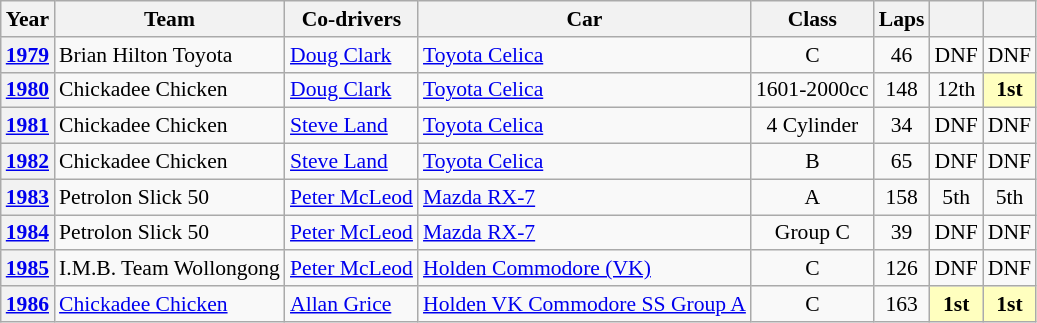<table class="wikitable" style="text-align:center; font-size:90%">
<tr>
<th>Year</th>
<th>Team</th>
<th>Co-drivers</th>
<th>Car</th>
<th>Class</th>
<th>Laps</th>
<th></th>
<th></th>
</tr>
<tr>
<th><a href='#'>1979</a></th>
<td align="left"> Brian Hilton Toyota</td>
<td align="left"> <a href='#'>Doug Clark</a></td>
<td align="left"><a href='#'>Toyota Celica</a></td>
<td>C</td>
<td>46</td>
<td>DNF</td>
<td>DNF</td>
</tr>
<tr>
<th><a href='#'>1980</a></th>
<td align="left"> Chickadee Chicken</td>
<td align="left"> <a href='#'>Doug Clark</a></td>
<td align="left"><a href='#'>Toyota Celica</a></td>
<td>1601-2000cc</td>
<td>148</td>
<td>12th</td>
<td style="background:#ffffbf;"><strong>1st</strong></td>
</tr>
<tr>
<th><a href='#'>1981</a></th>
<td align="left"> Chickadee Chicken</td>
<td align="left"> <a href='#'>Steve Land</a></td>
<td align="left"><a href='#'>Toyota Celica</a></td>
<td>4 Cylinder</td>
<td>34</td>
<td>DNF</td>
<td>DNF</td>
</tr>
<tr>
<th><a href='#'>1982</a></th>
<td align="left"> Chickadee Chicken</td>
<td align="left"> <a href='#'>Steve Land</a></td>
<td align="left"><a href='#'>Toyota Celica</a></td>
<td>B</td>
<td>65</td>
<td>DNF</td>
<td>DNF</td>
</tr>
<tr>
<th><a href='#'>1983</a></th>
<td align="left"> Petrolon Slick 50</td>
<td align="left"> <a href='#'>Peter McLeod</a></td>
<td align="left"><a href='#'>Mazda RX-7</a></td>
<td>A</td>
<td>158</td>
<td>5th</td>
<td>5th</td>
</tr>
<tr>
<th><a href='#'>1984</a></th>
<td align="left"> Petrolon Slick 50</td>
<td align="left"> <a href='#'>Peter McLeod</a></td>
<td align="left"><a href='#'>Mazda RX-7</a></td>
<td>Group C</td>
<td>39</td>
<td>DNF</td>
<td>DNF</td>
</tr>
<tr>
<th><a href='#'>1985</a></th>
<td align="left"> I.M.B. Team Wollongong</td>
<td align="left"> <a href='#'>Peter McLeod</a></td>
<td align="left"><a href='#'>Holden Commodore (VK)</a></td>
<td>C</td>
<td>126</td>
<td>DNF</td>
<td>DNF</td>
</tr>
<tr>
<th><a href='#'>1986</a></th>
<td align="left"> <a href='#'>Chickadee Chicken</a></td>
<td align="left"> <a href='#'>Allan Grice</a></td>
<td align="left"><a href='#'>Holden VK Commodore SS Group A</a></td>
<td>C</td>
<td>163</td>
<td style="background:#ffffbf;"><strong>1st</strong></td>
<td style="background:#ffffbf;"><strong>1st</strong></td>
</tr>
</table>
